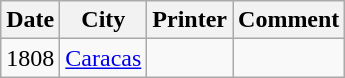<table class="wikitable">
<tr>
<th>Date</th>
<th>City</th>
<th>Printer</th>
<th>Comment</th>
</tr>
<tr>
<td>1808</td>
<td><a href='#'>Caracas</a></td>
<td></td>
<td></td>
</tr>
</table>
